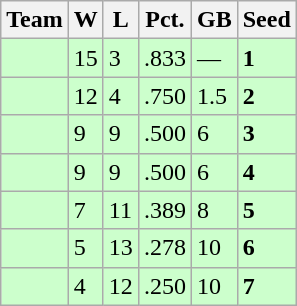<table class=wikitable>
<tr>
<th>Team</th>
<th>W</th>
<th>L</th>
<th>Pct.</th>
<th>GB</th>
<th>Seed</th>
</tr>
<tr bgcolor=ccffcc>
<td></td>
<td>15</td>
<td>3</td>
<td>.833</td>
<td>—</td>
<td><strong>1</strong></td>
</tr>
<tr bgcolor=ccffcc>
<td></td>
<td>12</td>
<td>4</td>
<td>.750</td>
<td>1.5</td>
<td><strong>2</strong></td>
</tr>
<tr bgcolor=ccffcc>
<td></td>
<td>9</td>
<td>9</td>
<td>.500</td>
<td>6</td>
<td><strong>3</strong></td>
</tr>
<tr bgcolor=ccffcc>
<td></td>
<td>9</td>
<td>9</td>
<td>.500</td>
<td>6</td>
<td><strong>4</strong></td>
</tr>
<tr bgcolor=ccffcc>
<td></td>
<td>7</td>
<td>11</td>
<td>.389</td>
<td>8</td>
<td><strong>5</strong></td>
</tr>
<tr bgcolor=ccffcc>
<td></td>
<td>5</td>
<td>13</td>
<td>.278</td>
<td>10</td>
<td><strong>6</strong></td>
</tr>
<tr bgcolor=ccffcc>
<td></td>
<td>4</td>
<td>12</td>
<td>.250</td>
<td>10</td>
<td><strong>7</strong></td>
</tr>
</table>
